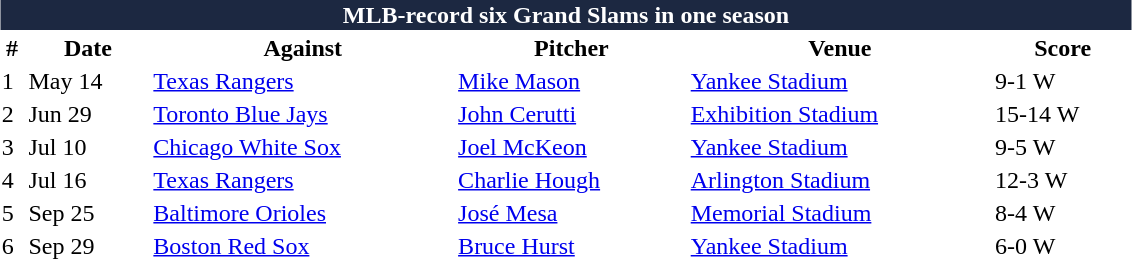<table class="toccolours collapsible collapsed"  style="width:60%; clear:both; margin:1.5em auto; align:left;">
<tr>
<th style="background:#1c2841; color:white" colspan=6>MLB-record six Grand Slams in one season </th>
</tr>
<tr>
<th>#</th>
<th>Date</th>
<th>Against</th>
<th>Pitcher</th>
<th>Venue</th>
<th>Score</th>
</tr>
<tr>
<td>1</td>
<td>May 14</td>
<td><a href='#'>Texas Rangers</a></td>
<td><a href='#'>Mike Mason</a></td>
<td><a href='#'>Yankee Stadium</a></td>
<td>9-1 W</td>
</tr>
<tr>
<td>2</td>
<td>Jun 29</td>
<td><a href='#'>Toronto Blue Jays</a></td>
<td><a href='#'>John Cerutti</a></td>
<td><a href='#'>Exhibition Stadium</a></td>
<td>15-14 W</td>
</tr>
<tr>
<td>3</td>
<td>Jul 10</td>
<td><a href='#'>Chicago White Sox</a></td>
<td><a href='#'>Joel McKeon</a></td>
<td><a href='#'>Yankee Stadium</a></td>
<td>9-5 W</td>
</tr>
<tr>
<td>4</td>
<td>Jul 16</td>
<td><a href='#'>Texas Rangers</a></td>
<td><a href='#'>Charlie Hough</a></td>
<td><a href='#'>Arlington Stadium</a></td>
<td>12-3 W</td>
</tr>
<tr>
<td>5</td>
<td>Sep 25</td>
<td><a href='#'>Baltimore Orioles</a></td>
<td><a href='#'>José Mesa</a></td>
<td><a href='#'>Memorial Stadium</a></td>
<td>8-4 W</td>
</tr>
<tr>
<td>6</td>
<td>Sep 29</td>
<td><a href='#'>Boston Red Sox</a></td>
<td><a href='#'>Bruce Hurst</a></td>
<td><a href='#'>Yankee Stadium</a></td>
<td>6-0 W</td>
</tr>
</table>
